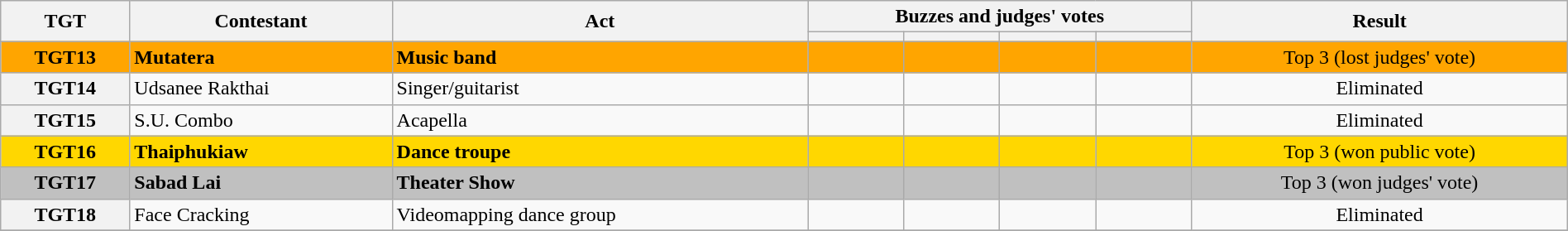<table class="wikitable sortable" style="width:100%;">
<tr>
<th rowspan="2">TGT</th>
<th rowspan="2" class="unsortable">Contestant</th>
<th rowspan="2" class="unsortable">Act</th>
<th colspan="4" class="unsortable">Buzzes and judges' votes</th>
<th rowspan="2" class="unsortable">Result</th>
</tr>
<tr>
<th width="70"></th>
<th width="70"></th>
<th width="70"></th>
<th width="70"></th>
</tr>
<tr>
<th style="background:orange;"><strong>TGT13</strong></th>
<td style="background:orange;"><strong>Mutatera</strong></td>
<td style="background:orange;"><strong>Music band</strong></td>
<td style="background:orange;"></td>
<td style="background:orange;"></td>
<td style="background:orange;"></td>
<td style="background:orange;"></td>
<td style="background:orange; text-align:center;">Top 3 (lost judges' vote)</td>
</tr>
<tr>
<th>TGT14</th>
<td>Udsanee Rakthai</td>
<td>Singer/guitarist</td>
<td></td>
<td></td>
<td></td>
<td></td>
<td style= "text-align:center;">Eliminated</td>
</tr>
<tr>
<th>TGT15</th>
<td>S.U. Combo</td>
<td>Acapella</td>
<td></td>
<td></td>
<td></td>
<td></td>
<td style= "text-align:center;">Eliminated</td>
</tr>
<tr>
<th style="background:gold;"><strong>TGT16</strong></th>
<td style="background:gold;"><strong>Thaiphukiaw</strong></td>
<td style="background:gold;"><strong>Dance troupe</strong></td>
<td style="background:gold;"></td>
<td style="background:gold;"></td>
<td style="background:gold;"></td>
<td style="background:gold;"></td>
<td style="background:gold; text-align:center;">Top 3 (won public vote)</td>
</tr>
<tr>
<th style="background:silver"><strong>TGT17</strong></th>
<td style="background:silver"><strong>Sabad Lai</strong></td>
<td style="background:silver"><strong>Theater Show</strong></td>
<td style="background:silver; text-align:center;"></td>
<td style="background:silver; text-align:center;"></td>
<td style="background:silver; text-align:center;"></td>
<td style="background:silver; text-align:center;"></td>
<td style="background:silver; text-align:center;">Top 3 (won judges' vote)</td>
</tr>
<tr>
<th>TGT18</th>
<td>Face Cracking</td>
<td>Videomapping dance group</td>
<td></td>
<td></td>
<td></td>
<td></td>
<td style= "text-align:center;">Eliminated</td>
</tr>
<tr>
</tr>
</table>
